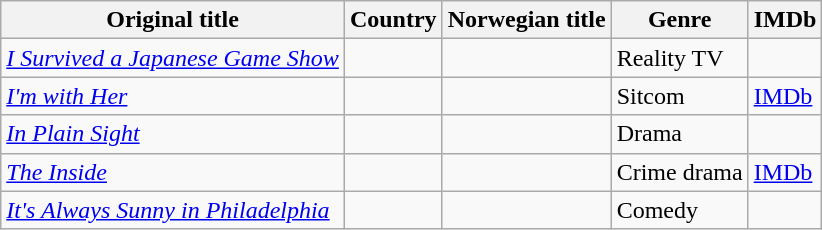<table class="wikitable">
<tr>
<th>Original title</th>
<th>Country</th>
<th>Norwegian title</th>
<th>Genre</th>
<th>IMDb</th>
</tr>
<tr>
<td><em><a href='#'>I Survived a Japanese Game Show</a></em></td>
<td></td>
<td></td>
<td>Reality TV</td>
<td></td>
</tr>
<tr>
<td><em><a href='#'>I'm with Her</a></em></td>
<td></td>
<td></td>
<td>Sitcom</td>
<td><a href='#'>IMDb</a></td>
</tr>
<tr>
<td><em><a href='#'>In Plain Sight</a></em></td>
<td></td>
<td></td>
<td>Drama</td>
<td></td>
</tr>
<tr>
<td><em><a href='#'>The Inside</a></em></td>
<td></td>
<td></td>
<td>Crime drama</td>
<td><a href='#'>IMDb</a></td>
</tr>
<tr>
<td><em><a href='#'>It's Always Sunny in Philadelphia</a></em></td>
<td></td>
<td></td>
<td>Comedy</td>
<td></td>
</tr>
</table>
